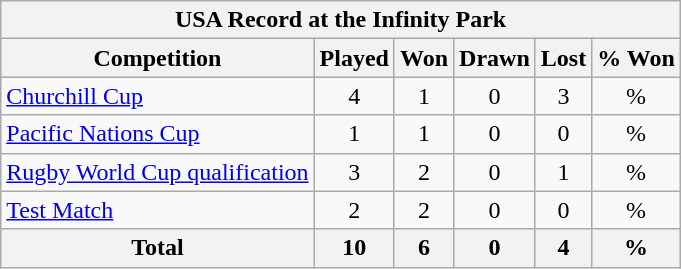<table class = "wikitable sortable" style="text-align:center">
<tr>
<th colspan=6>USA Record at the Infinity Park</th>
</tr>
<tr>
<th>Competition</th>
<th>Played</th>
<th>Won</th>
<th>Drawn</th>
<th>Lost</th>
<th>% Won</th>
</tr>
<tr>
<td style="text-align:left;"><a href='#'>Churchill Cup</a></td>
<td>4</td>
<td>1</td>
<td>0</td>
<td>3</td>
<td>%</td>
</tr>
<tr>
<td style="text-align:left;"><a href='#'>Pacific Nations Cup</a></td>
<td>1</td>
<td>1</td>
<td>0</td>
<td>0</td>
<td>%</td>
</tr>
<tr>
<td style="text-align:left;"><a href='#'>Rugby World Cup qualification</a></td>
<td>3</td>
<td>2</td>
<td>0</td>
<td>1</td>
<td>%</td>
</tr>
<tr>
<td style="text-align:left;"><a href='#'>Test Match</a></td>
<td>2</td>
<td>2</td>
<td>0</td>
<td>0</td>
<td>%</td>
</tr>
<tr>
<th>Total</th>
<th>10</th>
<th>6</th>
<th>0</th>
<th>4</th>
<th>%</th>
</tr>
</table>
